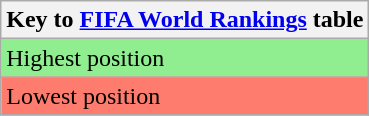<table class="wikitable">
<tr>
<th>Key to <a href='#'>FIFA World Rankings</a> table</th>
</tr>
<tr style="background:#90ee90;">
<td>Highest position</td>
</tr>
<tr style="background:#fd7c6e;">
<td>Lowest position</td>
</tr>
</table>
